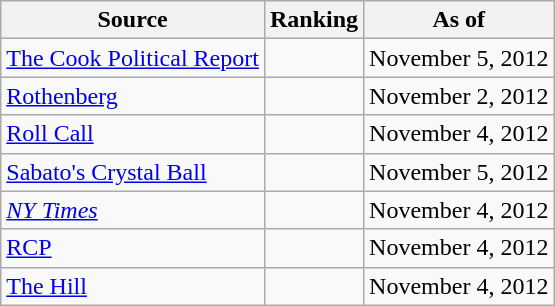<table class="wikitable" style="text-align:center">
<tr>
<th>Source</th>
<th>Ranking</th>
<th>As of</th>
</tr>
<tr>
<td align=left><a href='#'>The Cook Political Report</a></td>
<td></td>
<td>November 5, 2012</td>
</tr>
<tr>
<td align=left><a href='#'>Rothenberg</a></td>
<td></td>
<td>November 2, 2012</td>
</tr>
<tr>
<td align=left><a href='#'>Roll Call</a></td>
<td></td>
<td>November 4, 2012</td>
</tr>
<tr>
<td align=left><a href='#'>Sabato's Crystal Ball</a></td>
<td></td>
<td>November 5, 2012</td>
</tr>
<tr>
<td align=left><a href='#'><em>NY Times</em></a></td>
<td></td>
<td>November 4, 2012</td>
</tr>
<tr>
<td align="left"><a href='#'>RCP</a></td>
<td></td>
<td>November 4, 2012</td>
</tr>
<tr>
<td align=left><a href='#'>The Hill</a></td>
<td></td>
<td>November 4, 2012</td>
</tr>
</table>
